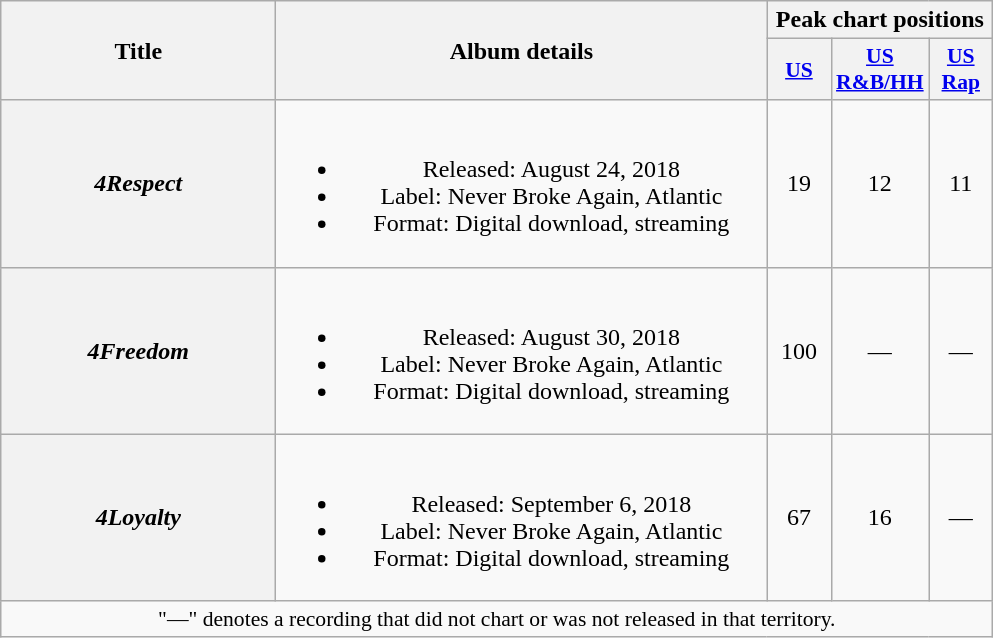<table class="wikitable plainrowheaders" style="text-align:center;">
<tr>
<th scope="col" rowspan="2" style="width:11em;">Title</th>
<th scope="col" rowspan="2" style="width:20em;">Album details</th>
<th scope="col" colspan="3">Peak chart positions</th>
</tr>
<tr>
<th scope="col" style="width:2.5em;font-size:90%;"><a href='#'>US</a><br></th>
<th scope="col" style="width:2.5em;font-size:90%;"><a href='#'>US<br>R&B/HH</a><br></th>
<th scope="col" style="width:2.5em;font-size:90%;"><a href='#'>US Rap</a><br></th>
</tr>
<tr>
<th scope="row"><em>4Respect</em></th>
<td><br><ul><li>Released: August 24, 2018</li><li>Label: Never Broke Again, Atlantic</li><li>Format: Digital download, streaming</li></ul></td>
<td>19</td>
<td>12</td>
<td>11</td>
</tr>
<tr>
<th scope="row"><em>4Freedom</em></th>
<td><br><ul><li>Released: August 30, 2018</li><li>Label: Never Broke Again, Atlantic</li><li>Format: Digital download, streaming</li></ul></td>
<td>100</td>
<td>—</td>
<td>—</td>
</tr>
<tr>
<th scope="row"><em>4Loyalty</em></th>
<td><br><ul><li>Released: September 6, 2018</li><li>Label: Never Broke Again, Atlantic</li><li>Format: Digital download, streaming</li></ul></td>
<td>67</td>
<td>16</td>
<td>—</td>
</tr>
<tr>
<td colspan="5" style="font-size:90%">"—" denotes a recording that did not chart or was not released in that territory.</td>
</tr>
</table>
